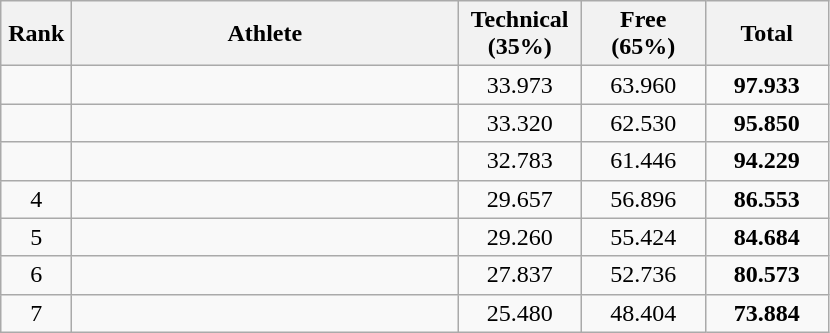<table class=wikitable style="text-align:center">
<tr>
<th width=40>Rank</th>
<th width=250>Athlete</th>
<th width=75>Technical<br>(35%)</th>
<th width=75>Free<br>(65%)</th>
<th width=75>Total</th>
</tr>
<tr>
<td></td>
<td align=left></td>
<td>33.973</td>
<td>63.960</td>
<td><strong>97.933</strong></td>
</tr>
<tr>
<td></td>
<td align=left></td>
<td>33.320</td>
<td>62.530</td>
<td><strong>95.850</strong></td>
</tr>
<tr>
<td></td>
<td align=left></td>
<td>32.783</td>
<td>61.446</td>
<td><strong>94.229</strong></td>
</tr>
<tr>
<td>4</td>
<td align=left></td>
<td>29.657</td>
<td>56.896</td>
<td><strong>86.553</strong></td>
</tr>
<tr>
<td>5</td>
<td align=left></td>
<td>29.260</td>
<td>55.424</td>
<td><strong>84.684</strong></td>
</tr>
<tr>
<td>6</td>
<td align=left></td>
<td>27.837</td>
<td>52.736</td>
<td><strong>80.573</strong></td>
</tr>
<tr>
<td>7</td>
<td align=left></td>
<td>25.480</td>
<td>48.404</td>
<td><strong>73.884</strong></td>
</tr>
</table>
